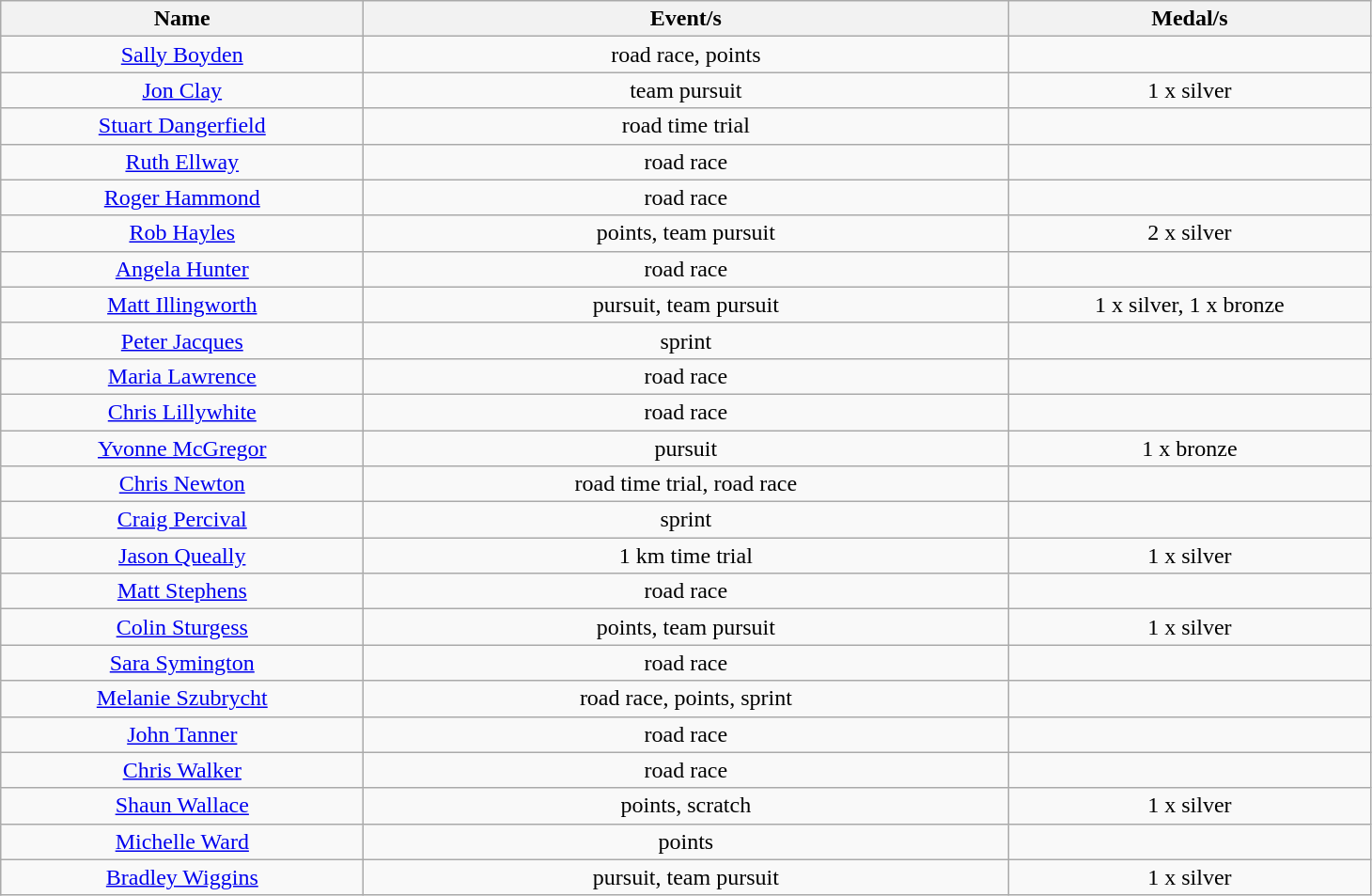<table class="wikitable" style="text-align: center">
<tr>
<th width=250>Name</th>
<th width=450>Event/s</th>
<th width=250>Medal/s</th>
</tr>
<tr>
<td><a href='#'>Sally Boyden</a></td>
<td>road race, points</td>
<td></td>
</tr>
<tr>
<td><a href='#'>Jon Clay</a></td>
<td>team pursuit</td>
<td>1 x silver</td>
</tr>
<tr>
<td><a href='#'>Stuart Dangerfield</a></td>
<td>road time trial</td>
<td></td>
</tr>
<tr>
<td><a href='#'>Ruth Ellway</a></td>
<td>road race</td>
<td></td>
</tr>
<tr>
<td><a href='#'>Roger Hammond</a></td>
<td>road race</td>
<td></td>
</tr>
<tr>
<td><a href='#'>Rob Hayles</a></td>
<td>points, team pursuit</td>
<td>2 x silver</td>
</tr>
<tr>
<td><a href='#'>Angela Hunter</a></td>
<td>road race</td>
<td></td>
</tr>
<tr>
<td><a href='#'>Matt Illingworth</a></td>
<td>pursuit, team pursuit</td>
<td>1 x silver, 1 x bronze</td>
</tr>
<tr>
<td><a href='#'>Peter Jacques</a></td>
<td>sprint</td>
<td></td>
</tr>
<tr>
<td><a href='#'>Maria Lawrence</a></td>
<td>road race</td>
<td></td>
</tr>
<tr>
<td><a href='#'>Chris Lillywhite</a></td>
<td>road race</td>
<td></td>
</tr>
<tr>
<td><a href='#'>Yvonne McGregor</a></td>
<td>pursuit</td>
<td>1 x bronze</td>
</tr>
<tr>
<td><a href='#'>Chris Newton</a></td>
<td>road time trial, road race</td>
<td></td>
</tr>
<tr>
<td><a href='#'>Craig Percival</a></td>
<td>sprint</td>
<td></td>
</tr>
<tr>
<td><a href='#'>Jason Queally</a></td>
<td>1 km time trial</td>
<td>1 x silver</td>
</tr>
<tr>
<td><a href='#'>Matt Stephens</a></td>
<td>road race</td>
<td></td>
</tr>
<tr>
<td><a href='#'>Colin Sturgess</a></td>
<td>points, team pursuit</td>
<td>1 x silver</td>
</tr>
<tr>
<td><a href='#'>Sara Symington</a></td>
<td>road race</td>
<td></td>
</tr>
<tr>
<td><a href='#'>Melanie Szubrycht</a></td>
<td>road race, points, sprint</td>
<td></td>
</tr>
<tr>
<td><a href='#'>John Tanner</a></td>
<td>road race</td>
<td></td>
</tr>
<tr>
<td><a href='#'>Chris Walker</a></td>
<td>road race</td>
<td></td>
</tr>
<tr>
<td><a href='#'>Shaun Wallace</a></td>
<td>points, scratch</td>
<td>1 x silver</td>
</tr>
<tr>
<td><a href='#'>Michelle Ward</a></td>
<td>points</td>
<td></td>
</tr>
<tr>
<td><a href='#'>Bradley Wiggins</a></td>
<td>pursuit, team pursuit</td>
<td>1 x silver</td>
</tr>
</table>
